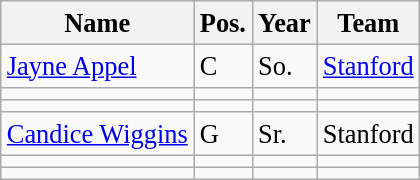<table class="wikitable sortable" style="font-size:110%;" border="1">
<tr>
<th>Name</th>
<th>Pos.</th>
<th>Year</th>
<th>Team</th>
</tr>
<tr>
<td><a href='#'>Jayne Appel</a></td>
<td>C</td>
<td>So.</td>
<td><a href='#'>Stanford</a></td>
</tr>
<tr>
<td></td>
<td></td>
<td></td>
<td></td>
</tr>
<tr>
<td></td>
<td></td>
<td></td>
<td></td>
</tr>
<tr>
<td><a href='#'>Candice Wiggins</a></td>
<td>G</td>
<td>Sr.</td>
<td>Stanford</td>
</tr>
<tr>
<td></td>
<td></td>
<td></td>
<td></td>
</tr>
<tr>
<td></td>
<td></td>
<td></td>
<td></td>
</tr>
</table>
